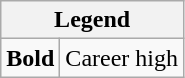<table class="wikitable mw-collapsible mw-collapsed">
<tr>
<th colspan="2">Legend</th>
</tr>
<tr>
<td><strong>Bold</strong></td>
<td>Career high</td>
</tr>
</table>
